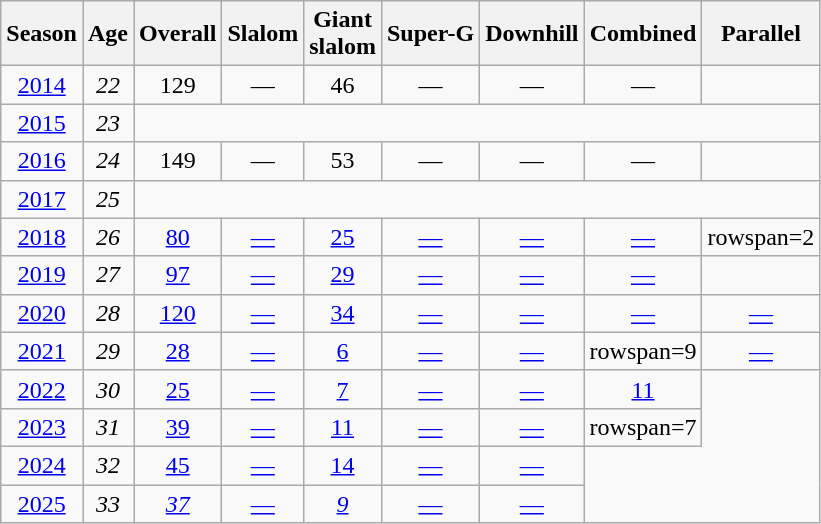<table class=wikitable style="text-align:center">
<tr>
<th>Season</th>
<th>Age</th>
<th>Overall</th>
<th>Slalom</th>
<th>Giant<br>slalom</th>
<th>Super-G</th>
<th>Downhill</th>
<th>Combined</th>
<th>Parallel</th>
</tr>
<tr>
<td><a href='#'>2014</a></td>
<td><em>22</em></td>
<td>129</td>
<td>—</td>
<td>46</td>
<td>—</td>
<td>—</td>
<td>—</td>
<td></td>
</tr>
<tr>
<td><a href='#'>2015</a></td>
<td><em>23</em></td>
<td colspan=7><em></em></td>
</tr>
<tr>
<td><a href='#'>2016</a></td>
<td><em>24</em></td>
<td>149</td>
<td>—</td>
<td>53</td>
<td>—</td>
<td>—</td>
<td>—</td>
<td></td>
</tr>
<tr>
<td><a href='#'>2017</a></td>
<td><em>25</em></td>
<td colspan=7><em></em></td>
</tr>
<tr>
<td><a href='#'>2018</a></td>
<td><em>26</em></td>
<td><a href='#'>80</a></td>
<td><a href='#'>—</a></td>
<td><a href='#'>25</a></td>
<td><a href='#'>—</a></td>
<td><a href='#'>—</a></td>
<td><a href='#'>—</a></td>
<td>rowspan=2 </td>
</tr>
<tr>
<td><a href='#'>2019</a></td>
<td><em>27</em></td>
<td><a href='#'>97</a></td>
<td><a href='#'>—</a></td>
<td><a href='#'>29</a></td>
<td><a href='#'>—</a></td>
<td><a href='#'>—</a></td>
<td><a href='#'>—</a></td>
</tr>
<tr>
<td><a href='#'>2020</a></td>
<td><em>28</em></td>
<td><a href='#'>120</a></td>
<td><a href='#'>—</a></td>
<td><a href='#'>34</a></td>
<td><a href='#'>—</a></td>
<td><a href='#'>—</a></td>
<td><a href='#'>—</a></td>
<td><a href='#'>—</a></td>
</tr>
<tr>
<td><a href='#'>2021</a></td>
<td><em>29</em></td>
<td><a href='#'>28</a></td>
<td><a href='#'>—</a></td>
<td><a href='#'>6</a></td>
<td><a href='#'>—</a></td>
<td><a href='#'>—</a></td>
<td>rowspan=9 </td>
<td><a href='#'>—</a></td>
</tr>
<tr>
<td><a href='#'>2022</a></td>
<td><em>30</em></td>
<td><a href='#'>25</a></td>
<td><a href='#'>—</a></td>
<td><a href='#'>7</a></td>
<td><a href='#'>—</a></td>
<td><a href='#'>—</a></td>
<td><a href='#'>11</a></td>
</tr>
<tr>
<td><a href='#'>2023</a></td>
<td><em>31</em></td>
<td><a href='#'>39</a></td>
<td><a href='#'>—</a></td>
<td><a href='#'>11</a></td>
<td><a href='#'>—</a></td>
<td><a href='#'>—</a></td>
<td>rowspan=7 </td>
</tr>
<tr>
<td><a href='#'>2024</a></td>
<td><em>32</em></td>
<td><a href='#'>45</a></td>
<td><a href='#'>—</a></td>
<td><a href='#'>14</a></td>
<td><a href='#'>—</a></td>
<td><a href='#'>—</a></td>
</tr>
<tr>
<td><a href='#'>2025</a></td>
<td><em>33</em></td>
<td><a href='#'><em>37</em></a></td>
<td><a href='#'>—</a></td>
<td><a href='#'><em>9</em></a></td>
<td><a href='#'>—</a></td>
<td><a href='#'>—</a></td>
</tr>
</table>
